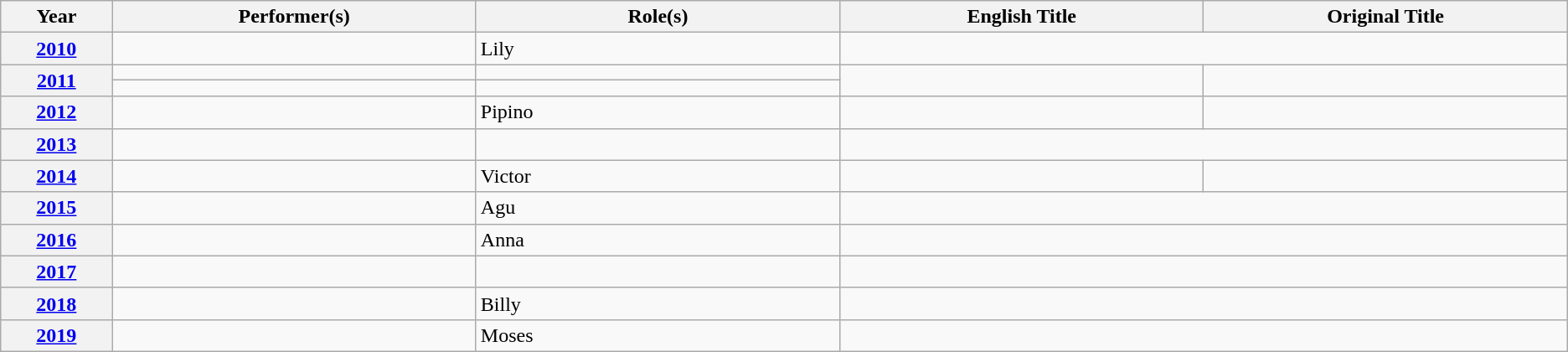<table class="wikitable plainrowheaders">
<tr>
<th scope="col" style="width:3%;">Year</th>
<th scope="col" style="width:10%;">Performer(s)</th>
<th scope="col" style="width:10%;">Role(s)</th>
<th scope="col" style="width:10%;">English Title</th>
<th scope="col" style="width:10%;">Original Title</th>
</tr>
<tr>
<th><a href='#'>2010</a></th>
<td></td>
<td>Lily</td>
<td colspan="2"></td>
</tr>
<tr>
<th rowspan="2"><a href='#'>2011</a></th>
<td></td>
<td></td>
<td rowspan="2"></td>
<td rowspan="2"></td>
</tr>
<tr>
<td></td>
<td></td>
</tr>
<tr>
<th><a href='#'>2012</a></th>
<td></td>
<td>Pipino</td>
<td></td>
<td></td>
</tr>
<tr>
<th><a href='#'>2013</a></th>
<td></td>
<td></td>
<td colspan="2"></td>
</tr>
<tr>
<th><a href='#'>2014</a></th>
<td></td>
<td>Victor</td>
<td></td>
<td></td>
</tr>
<tr>
<th><a href='#'>2015</a></th>
<td></td>
<td>Agu</td>
<td colspan="2"></td>
</tr>
<tr>
<th><a href='#'>2016</a></th>
<td></td>
<td>Anna</td>
<td colspan="2"></td>
</tr>
<tr>
<th><a href='#'>2017</a></th>
<td></td>
<td></td>
<td colspan="2"></td>
</tr>
<tr>
<th><a href='#'>2018</a></th>
<td></td>
<td>Billy</td>
<td colspan="2"></td>
</tr>
<tr>
<th><a href='#'>2019</a></th>
<td></td>
<td>Moses</td>
<td colspan="2"></td>
</tr>
</table>
